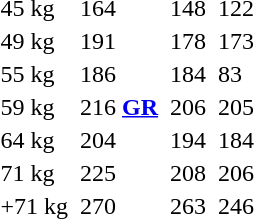<table>
<tr>
<td>45 kg<br></td>
<td></td>
<td>164</td>
<td></td>
<td>148</td>
<td></td>
<td>122</td>
</tr>
<tr>
<td>49 kg<br></td>
<td></td>
<td>191</td>
<td></td>
<td>178</td>
<td></td>
<td>173</td>
</tr>
<tr>
<td>55 kg<br></td>
<td></td>
<td>186</td>
<td></td>
<td>184</td>
<td></td>
<td>83</td>
</tr>
<tr>
<td>59 kg<br></td>
<td></td>
<td>216 <strong><a href='#'>GR</a></strong></td>
<td></td>
<td>206</td>
<td></td>
<td>205</td>
</tr>
<tr>
<td>64 kg<br></td>
<td></td>
<td>204</td>
<td></td>
<td>194</td>
<td></td>
<td>184</td>
</tr>
<tr>
<td>71 kg<br></td>
<td></td>
<td>225</td>
<td></td>
<td>208</td>
<td></td>
<td>206</td>
</tr>
<tr>
<td>+71 kg<br></td>
<td></td>
<td>270</td>
<td></td>
<td>263</td>
<td></td>
<td>246</td>
</tr>
</table>
